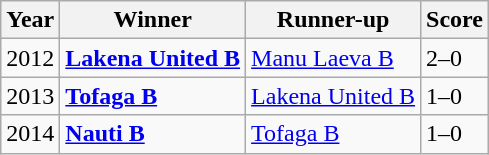<table class="wikitable">
<tr>
<th>Year</th>
<th>Winner</th>
<th>Runner-up</th>
<th>Score</th>
</tr>
<tr>
<td>2012</td>
<td><strong><a href='#'>Lakena United B</a></strong></td>
<td><a href='#'>Manu Laeva B</a></td>
<td>2–0</td>
</tr>
<tr>
<td>2013</td>
<td><strong><a href='#'>Tofaga B</a></strong></td>
<td><a href='#'>Lakena United B</a></td>
<td>1–0</td>
</tr>
<tr>
<td>2014</td>
<td><strong><a href='#'>Nauti B</a></strong></td>
<td><a href='#'>Tofaga B</a></td>
<td>1–0</td>
</tr>
</table>
